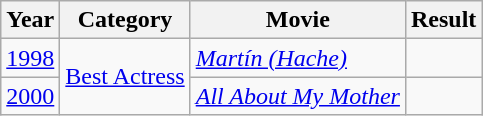<table class="wikitable">
<tr>
<th>Year</th>
<th>Category</th>
<th>Movie</th>
<th>Result</th>
</tr>
<tr>
<td><a href='#'>1998</a></td>
<td rowspan="2"><a href='#'>Best Actress</a></td>
<td><em><a href='#'>Martín (Hache)</a></em></td>
<td></td>
</tr>
<tr>
<td><a href='#'>2000</a></td>
<td><em><a href='#'>All About My Mother</a></em></td>
<td></td>
</tr>
</table>
